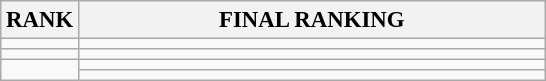<table class="wikitable" style="font-size:95%;">
<tr>
<th>RANK</th>
<th align="left" style="width: 20em">FINAL RANKING</th>
</tr>
<tr>
<td align="center"></td>
<td></td>
</tr>
<tr>
<td align="center"></td>
<td></td>
</tr>
<tr>
<td rowspan=2 align="center"></td>
<td></td>
</tr>
<tr>
<td></td>
</tr>
</table>
